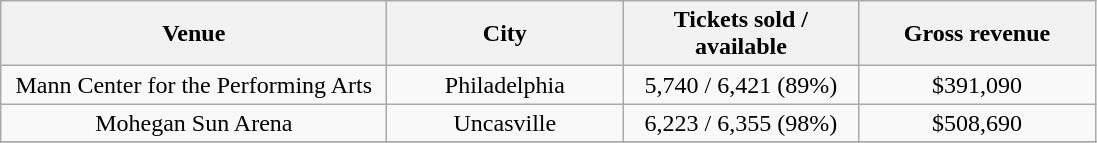<table class="wikitable" style="text-align:center">
<tr>
<th style="width:250px;">Venue</th>
<th style="width:150px;">City</th>
<th style="width:150px;">Tickets sold / available</th>
<th style="width:150px;">Gross revenue</th>
</tr>
<tr>
<td>Mann Center for the Performing Arts</td>
<td>Philadelphia</td>
<td>5,740 / 6,421 (89%)</td>
<td>$391,090</td>
</tr>
<tr>
<td>Mohegan Sun Arena</td>
<td>Uncasville</td>
<td>6,223 / 6,355 (98%)</td>
<td>$508,690</td>
</tr>
<tr>
</tr>
</table>
